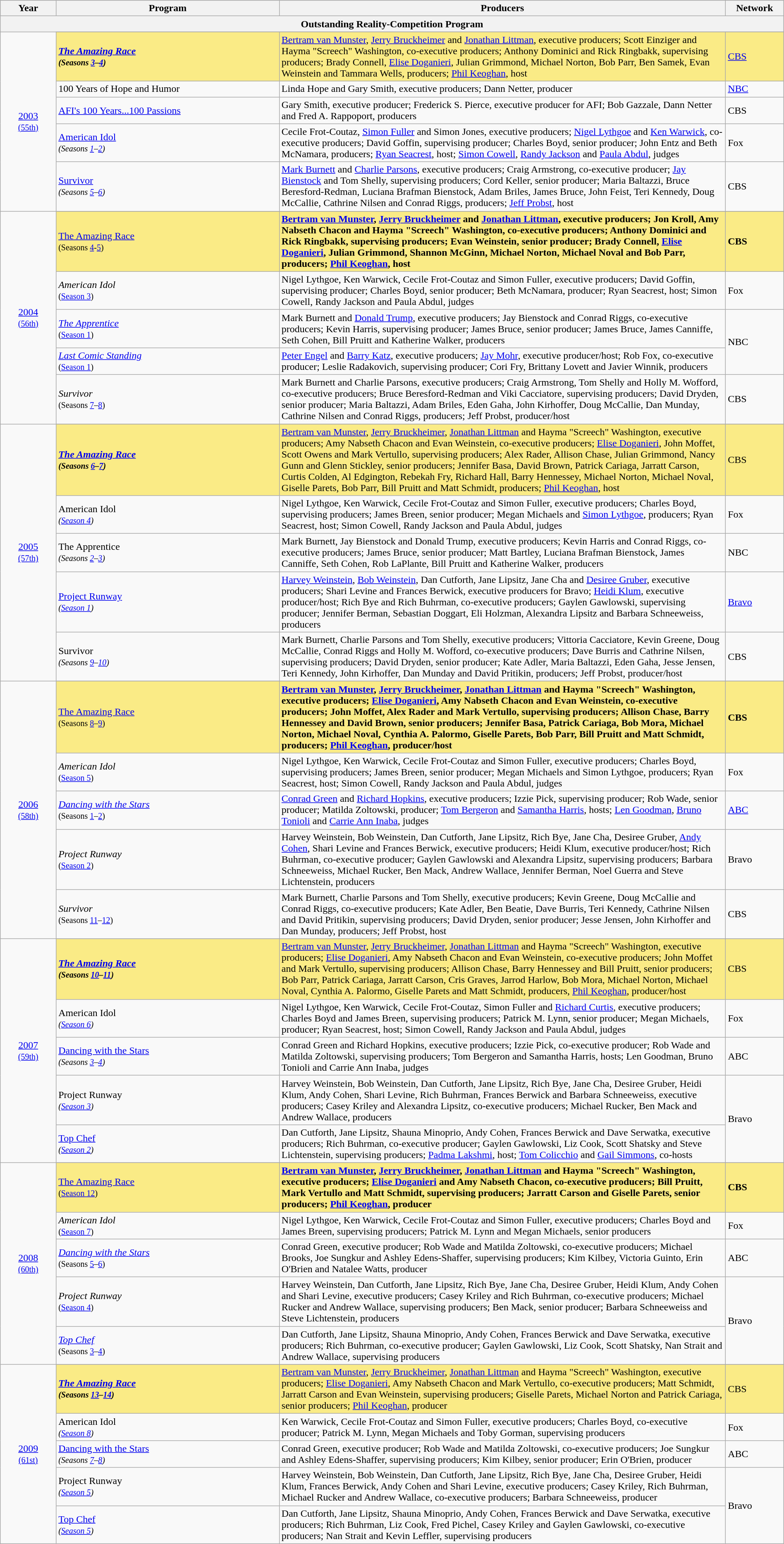<table class="wikitable" style="width:100%">
<tr bgcolor="#bebebe">
<th width="5%">Year</th>
<th width="20%">Program</th>
<th width="40%">Producers</th>
<th width="5%">Network</th>
</tr>
<tr>
<th colspan="4">Outstanding Reality-Competition Program</th>
</tr>
<tr>
<td rowspan="6" style="text-align:center;"><a href='#'>2003</a><br><small><a href='#'>(55th)</a></small><br></td>
</tr>
<tr style="background:#FAEB86;">
<td><strong><em><a href='#'>The Amazing Race</a><em><br><small>(Seasons <a href='#'>3</a>–<a href='#'>4</a>)</small><strong></td>
<td></strong><a href='#'>Bertram van Munster</a>, <a href='#'>Jerry Bruckheimer</a> and <a href='#'>Jonathan Littman</a>, executive producers; Scott Einziger and Hayma "Screech" Washington, co-executive producers; Anthony Dominici and Rick Ringbakk, supervising producers; Brady Connell, <a href='#'>Elise Doganieri</a>, Julian Grimmond, Michael Norton, Bob Parr, Ben Samek, Evan Weinstein and Tammara Wells, producers; <a href='#'>Phil Keoghan</a>, host<strong></td>
<td></strong><a href='#'>CBS</a><strong></td>
</tr>
<tr>
<td></em>100 Years of Hope and Humor<em></td>
<td>Linda Hope and Gary Smith, executive producers; Dann Netter, producer</td>
<td><a href='#'>NBC</a></td>
</tr>
<tr>
<td></em><a href='#'>AFI's 100 Years...100 Passions</a><em></td>
<td>Gary Smith, executive producer; Frederick S. Pierce, executive producer for AFI; Bob Gazzale, Dann Netter and Fred A. Rappoport, producers</td>
<td>CBS</td>
</tr>
<tr>
<td></em><a href='#'>American Idol</a><em> <br><small>(Seasons <a href='#'>1</a>–<a href='#'>2</a>)</small></td>
<td>Cecile Frot-Coutaz, <a href='#'>Simon Fuller</a> and Simon Jones, executive producers; <a href='#'>Nigel Lythgoe</a> and <a href='#'>Ken Warwick</a>, co-executive producers; David Goffin, supervising producer; Charles Boyd, senior producer; John Entz and Beth McNamara, producers; <a href='#'>Ryan Seacrest</a>, host; <a href='#'>Simon Cowell</a>, <a href='#'>Randy Jackson</a> and <a href='#'>Paula Abdul</a>, judges</td>
<td>Fox</td>
</tr>
<tr>
<td></em><a href='#'>Survivor</a><em> <br><small>(Seasons <a href='#'>5</a>–<a href='#'>6</a>)</small></td>
<td><a href='#'>Mark Burnett</a> and <a href='#'>Charlie Parsons</a>, executive producers; Craig Armstrong, co-executive producer; <a href='#'>Jay Bienstock</a> and Tom Shelly, supervising producers; Cord Keller, senior producer; Maria Baltazzi, Bruce Beresford-Redman, Luciana Brafman Bienstock, Adam Briles, James Bruce, John Feist, Teri Kennedy, Doug McCallie, Cathrine Nilsen and Conrad Riggs, producers; <a href='#'>Jeff Probst</a>, host</td>
<td>CBS</td>
</tr>
<tr>
<td rowspan="6" style="text-align:center;"><a href='#'>2004</a><br><small><a href='#'>(56th)</a></small><br></td>
</tr>
<tr style="background:#FAEB86;">
<td></em></strong><a href='#'>The Amazing Race</a></em><br><small>(Seasons <a href='#'>4</a>-<a href='#'>5</a>)</small></strong></td>
<td><strong><a href='#'>Bertram van Munster</a>, <a href='#'>Jerry Bruckheimer</a> and <a href='#'>Jonathan Littman</a>, executive producers; Jon Kroll, Amy Nabseth Chacon and Hayma "Screech" Washington, co-executive producers; Anthony Dominici and Rick Ringbakk, supervising producers; Evan Weinstein, senior producer; Brady Connell, <a href='#'>Elise Doganieri</a>, Julian Grimmond, Shannon McGinn, Michael Norton, Michael Noval and Bob Parr, producers; <a href='#'>Phil Keoghan</a>, host</strong></td>
<td><strong>CBS</strong></td>
</tr>
<tr>
<td><em>American Idol</em> <br><small>(<a href='#'>Season 3</a>)</small></td>
<td>Nigel Lythgoe, Ken Warwick, Cecile Frot-Coutaz and Simon Fuller, executive producers; David Goffin, supervising producer; Charles Boyd, senior producer; Beth McNamara, producer; Ryan Seacrest, host; Simon Cowell, Randy Jackson and Paula Abdul, judges</td>
<td>Fox</td>
</tr>
<tr>
<td><em><a href='#'>The Apprentice</a></em> <br><small>(<a href='#'>Season 1</a>)</small></td>
<td>Mark Burnett and <a href='#'>Donald Trump</a>, executive producers; Jay Bienstock and Conrad Riggs, co-executive producers; Kevin Harris, supervising producer; James Bruce, senior producer; James Bruce, James Canniffe, Seth Cohen, Bill Pruitt and Katherine Walker, producers</td>
<td rowspan=2>NBC</td>
</tr>
<tr>
<td><em><a href='#'>Last Comic Standing</a></em> <br><small>(<a href='#'>Season 1</a>)</small></td>
<td><a href='#'>Peter Engel</a> and <a href='#'>Barry Katz</a>, executive producers; <a href='#'>Jay Mohr</a>, executive producer/host; Rob Fox, co-executive producer; Leslie Radakovich, supervising producer; Cori Fry, Brittany Lovett and Javier Winnik, producers</td>
</tr>
<tr>
<td><em>Survivor</em> <br><small>(Seasons <a href='#'>7</a>–<a href='#'>8</a>)</small></td>
<td>Mark Burnett and Charlie Parsons, executive producers; Craig Armstrong, Tom Shelly and Holly M. Wofford, co-executive producers; Bruce Beresford-Redman and Viki Cacciatore, supervising producers; David Dryden, senior producer; Maria Baltazzi, Adam Briles, Eden Gaha, John Kirhoffer, Doug McCallie, Dan Munday, Cathrine Nilsen and Conrad Riggs, producers; Jeff Probst, producer/host</td>
<td>CBS</td>
</tr>
<tr>
<td rowspan="6" style="text-align:center;"><a href='#'>2005</a><br><small><a href='#'>(57th)</a></small><br></td>
</tr>
<tr style="background:#FAEB86;">
<td><strong><em><a href='#'>The Amazing Race</a><em><br><small>(Seasons <a href='#'>6</a>–<a href='#'>7</a>)</small><strong></td>
<td></strong><a href='#'>Bertram van Munster</a>, <a href='#'>Jerry Bruckheimer</a>, <a href='#'>Jonathan Littman</a> and Hayma "Screech" Washington, executive producers; Amy Nabseth Chacon and Evan Weinstein, co-executive producers; <a href='#'>Elise Doganieri</a>, John Moffet, Scott Owens and Mark Vertullo, supervising producers; Alex Rader, Allison Chase, Julian Grimmond, Nancy Gunn and Glenn Stickley, senior producers; Jennifer Basa, David Brown, Patrick Cariaga, Jarratt Carson, Curtis Colden, Al Edgington, Rebekah Fry, Richard Hall, Barry Hennessey, Michael Norton, Michael Noval, Giselle Parets, Bob Parr, Bill Pruitt and Matt Schmidt, producers; <a href='#'>Phil Keoghan</a>, host<strong></td>
<td></strong>CBS<strong></td>
</tr>
<tr>
<td></em>American Idol<em> <br><small>(<a href='#'>Season 4</a>)</small></td>
<td>Nigel Lythgoe, Ken Warwick, Cecile Frot-Coutaz and Simon Fuller, executive producers; Charles Boyd, supervising producers; James Breen, senior producer; Megan Michaels and <a href='#'>Simon Lythgoe</a>, producers; Ryan Seacrest, host; Simon Cowell, Randy Jackson and Paula Abdul, judges</td>
<td>Fox</td>
</tr>
<tr>
<td></em>The Apprentice<em><br><small>(Seasons <a href='#'>2</a>–<a href='#'>3</a>)</small></td>
<td>Mark Burnett, Jay Bienstock and Donald Trump, executive producers; Kevin Harris and Conrad Riggs, co-executive producers; James Bruce, senior producer; Matt Bartley, Luciana Brafman Bienstock, James Canniffe, Seth Cohen, Rob LaPlante, Bill Pruitt and Katherine Walker, producers</td>
<td>NBC</td>
</tr>
<tr>
<td></em><a href='#'>Project Runway</a><em> <br><small>(<a href='#'>Season 1</a>)</small></td>
<td><a href='#'>Harvey Weinstein</a>, <a href='#'>Bob Weinstein</a>, Dan Cutforth, Jane Lipsitz, Jane Cha and <a href='#'>Desiree Gruber</a>, executive producers; Shari Levine and Frances Berwick, executive producers for Bravo; <a href='#'>Heidi Klum</a>, executive producer/host; Rich Bye and Rich Buhrman, co-executive producers; Gaylen Gawlowski, supervising producer; Jennifer Berman, Sebastian Doggart, Eli Holzman, Alexandra Lipsitz and Barbara Schneeweiss, producers</td>
<td><a href='#'>Bravo</a></td>
</tr>
<tr>
<td></em>Survivor<em> <br><small>(Seasons <a href='#'>9</a>–<a href='#'>10</a>)</small></td>
<td>Mark Burnett, Charlie Parsons and Tom Shelly, executive producers; Vittoria Cacciatore, Kevin Greene, Doug McCallie, Conrad Riggs and Holly M. Wofford, co-executive producers; Dave Burris and Cathrine Nilsen, supervising producers; David Dryden, senior producer; Kate Adler, Maria Baltazzi, Eden Gaha, Jesse Jensen, Teri Kennedy, John Kirhoffer, Dan Munday and David Pritikin, producers; Jeff Probst, producer/host</td>
<td>CBS</td>
</tr>
<tr>
<td rowspan="6" style="text-align:center;"><a href='#'>2006</a><br><small><a href='#'>(58th)</a></small><br></td>
</tr>
<tr style="background:#FAEB86;">
<td></em></strong><a href='#'>The Amazing Race</a></em><br><small>(Seasons <a href='#'>8</a>–<a href='#'>9</a>)</small></strong></td>
<td><strong><a href='#'>Bertram van Munster</a>, <a href='#'>Jerry Bruckheimer</a>, <a href='#'>Jonathan Littman</a> and Hayma "Screech" Washington, executive producers; <a href='#'>Elise Doganieri</a>, Amy Nabseth Chacon and Evan Weinstein, co-executive producers; John Moffet, Alex Rader and Mark Vertullo, supervising producers; Allison Chase, Barry Hennessey and David Brown, senior producers; Jennifer Basa, Patrick Cariaga, Bob Mora, Michael Norton, Michael Noval, Cynthia A. Palormo, Giselle Parets, Bob Parr, Bill Pruitt and Matt Schmidt, producers; <a href='#'>Phil Keoghan</a>, producer/host</strong></td>
<td><strong>CBS</strong></td>
</tr>
<tr>
<td><em>American Idol</em> <br><small>(<a href='#'>Season 5</a>)</small></td>
<td>Nigel Lythgoe, Ken Warwick, Cecile Frot-Coutaz and Simon Fuller, executive producers; Charles Boyd, supervising producers; James Breen, senior producer; Megan Michaels and Simon Lythgoe, producers; Ryan Seacrest, host; Simon Cowell, Randy Jackson and Paula Abdul, judges</td>
<td>Fox</td>
</tr>
<tr>
<td><em><a href='#'>Dancing with the Stars</a></em> <br><small>(Seasons <a href='#'>1</a>–<a href='#'>2</a>)</small></td>
<td><a href='#'>Conrad Green</a> and <a href='#'>Richard Hopkins</a>, executive producers; Izzie Pick, supervising producer; Rob Wade, senior producer; Matilda Zoltowski, producer; <a href='#'>Tom Bergeron</a> and <a href='#'>Samantha Harris</a>, hosts; <a href='#'>Len Goodman</a>, <a href='#'>Bruno Tonioli</a> and <a href='#'>Carrie Ann Inaba</a>, judges</td>
<td><a href='#'>ABC</a></td>
</tr>
<tr>
<td><em>Project Runway</em> <br><small>(<a href='#'>Season 2</a>)</small></td>
<td>Harvey Weinstein, Bob Weinstein, Dan Cutforth, Jane Lipsitz, Rich Bye, Jane Cha, Desiree Gruber, <a href='#'>Andy Cohen</a>, Shari Levine and Frances Berwick, executive producers; Heidi Klum, executive producer/host; Rich Buhrman, co-executive producer; Gaylen Gawlowski and Alexandra Lipsitz, supervising producers; Barbara Schneeweiss, Michael Rucker, Ben Mack, Andrew Wallace, Jennifer Berman, Noel Guerra and Steve Lichtenstein, producers</td>
<td>Bravo</td>
</tr>
<tr>
<td><em>Survivor</em> <br><small>(Seasons <a href='#'>11</a>–<a href='#'>12</a>)</small></td>
<td>Mark Burnett, Charlie Parsons and Tom Shelly, executive producers; Kevin Greene, Doug McCallie and Conrad Riggs, co-executive producers; Kate Adler, Ben Beatie, Dave Burris, Teri Kennedy, Cathrine Nilsen and David Pritikin, supervising producers; David Dryden, senior producer; Jesse Jensen, John Kirhoffer and Dan Munday, producers; Jeff Probst, host</td>
<td>CBS</td>
</tr>
<tr>
<td rowspan="6" style="text-align:center;"><a href='#'>2007</a><br><small><a href='#'>(59th)</a></small><br></td>
</tr>
<tr style="background:#FAEB86;">
<td><strong><em><a href='#'>The Amazing Race</a><em> <br><small>(Seasons <a href='#'>10</a>–<a href='#'>11</a>)</small><strong></td>
<td></strong><a href='#'>Bertram van Munster</a>, <a href='#'>Jerry Bruckheimer</a>, <a href='#'>Jonathan Littman</a> and Hayma "Screech" Washington, executive producers; <a href='#'>Elise Doganieri</a>, Amy Nabseth Chacon and Evan Weinstein, co-executive producers; John Moffet and Mark Vertullo, supervising producers; Allison Chase, Barry Hennessey and Bill Pruitt, senior producers; Bob Parr, Patrick Cariaga, Jarratt Carson, Cris Graves, Jarrod Harlow, Bob Mora, Michael Norton, Michael Noval, Cynthia A. Palormo, Giselle Parets and Matt Schmidt, producers, <a href='#'>Phil Keoghan</a>, producer/host<strong></td>
<td></strong>CBS<strong></td>
</tr>
<tr>
<td></em>American Idol<em> <br><small>(<a href='#'>Season 6</a>)</small></td>
<td>Nigel Lythgoe, Ken Warwick, Cecile Frot-Coutaz, Simon Fuller and <a href='#'>Richard Curtis</a>, executive producers; Charles Boyd and James Breen, supervising producers; Patrick M. Lynn, senior producer; Megan Michaels, producer; Ryan Seacrest, host; Simon Cowell, Randy Jackson and Paula Abdul, judges</td>
<td>Fox</td>
</tr>
<tr>
<td></em><a href='#'>Dancing with the Stars</a><em> <br><small>(Seasons <a href='#'>3</a>–<a href='#'>4</a>)</small></td>
<td>Conrad Green and Richard Hopkins, executive producers; Izzie Pick, co-executive producer; Rob Wade and Matilda Zoltowski, supervising producers; Tom Bergeron and Samantha Harris, hosts; Len Goodman, Bruno Tonioli and Carrie Ann Inaba, judges</td>
<td>ABC</td>
</tr>
<tr>
<td></em>Project Runway<em> <br><small>(<a href='#'>Season 3</a>)</small></td>
<td>Harvey Weinstein, Bob Weinstein, Dan Cutforth, Jane Lipsitz, Rich Bye, Jane Cha, Desiree Gruber, Heidi Klum, Andy Cohen, Shari Levine, Rich Buhrman, Frances Berwick and Barbara Schneeweiss, executive producers; Casey Kriley and Alexandra Lipsitz, co-executive producers; Michael Rucker, Ben Mack and Andrew Wallace, producers</td>
<td rowspan=2>Bravo</td>
</tr>
<tr>
<td></em><a href='#'>Top Chef</a><em> <br><small>(<a href='#'>Season 2</a>)</small></td>
<td>Dan Cutforth, Jane Lipsitz, Shauna Minoprio, Andy Cohen, Frances Berwick and Dave Serwatka, executive producers; Rich Buhrman, co-executive producer; Gaylen Gawlowski, Liz Cook, Scott Shatsky and Steve Lichtenstein, supervising producers; <a href='#'>Padma Lakshmi</a>, host; <a href='#'>Tom Colicchio</a> and <a href='#'>Gail Simmons</a>, co-hosts</td>
</tr>
<tr>
<td rowspan="6" style="text-align:center;"><a href='#'>2008</a><br><small><a href='#'>(60th)</a></small><br></td>
</tr>
<tr style="background:#FAEB86;">
<td></em></strong><a href='#'>The Amazing Race</a></em> <br><small>(<a href='#'>Season 12</a>)</small></strong></td>
<td><strong><a href='#'>Bertram van Munster</a>, <a href='#'>Jerry Bruckheimer</a>, <a href='#'>Jonathan Littman</a> and Hayma "Screech" Washington, executive producers; <a href='#'>Elise Doganieri</a> and Amy Nabseth Chacon, co-executive producers; Bill Pruitt, Mark Vertullo and Matt Schmidt, supervising producers; Jarratt Carson and Giselle Parets, senior producers; <a href='#'>Phil Keoghan</a>, producer</strong></td>
<td><strong>CBS</strong></td>
</tr>
<tr>
<td><em>American Idol</em> <br><small>(<a href='#'>Season 7</a>)</small></td>
<td>Nigel Lythgoe, Ken Warwick, Cecile Frot-Coutaz and Simon Fuller, executive producers; Charles Boyd and James Breen, supervising producers; Patrick M. Lynn and Megan Michaels, senior producers</td>
<td>Fox</td>
</tr>
<tr>
<td><em><a href='#'>Dancing with the Stars</a></em> <br><small>(Seasons <a href='#'>5</a>–<a href='#'>6</a>)</small></td>
<td>Conrad Green, executive producer; Rob Wade and Matilda Zoltowski, co-executive producers; Michael Brooks, Joe Sungkur and Ashley Edens-Shaffer, supervising producers; Kim Kilbey, Victoria Guinto, Erin O'Brien and Natalee Watts, producer</td>
<td>ABC</td>
</tr>
<tr>
<td><em>Project Runway</em> <br><small>(<a href='#'>Season 4</a>)</small></td>
<td>Harvey Weinstein, Dan Cutforth, Jane Lipsitz, Rich Bye, Jane Cha, Desiree Gruber, Heidi Klum, Andy Cohen and Shari Levine, executive producers; Casey Kriley and Rich Buhrman, co-executive producers; Michael Rucker and Andrew Wallace, supervising producers; Ben Mack, senior producer; Barbara Schneeweiss and Steve Lichtenstein, producers</td>
<td rowspan=2>Bravo</td>
</tr>
<tr>
<td><em><a href='#'>Top Chef</a></em> <br><small>(Seasons <a href='#'>3</a>–<a href='#'>4</a>)</small></td>
<td>Dan Cutforth, Jane Lipsitz, Shauna Minoprio, Andy Cohen, Frances Berwick and Dave Serwatka, executive producers; Rich Buhrman, co-executive producer; Gaylen Gawlowski, Liz Cook, Scott Shatsky, Nan Strait and Andrew Wallace, supervising producers</td>
</tr>
<tr>
<td rowspan="6" style="text-align:center;"><a href='#'>2009</a><br><small><a href='#'>(61st)</a></small><br></td>
</tr>
<tr style="background:#FAEB86;">
<td><strong><em><a href='#'>The Amazing Race</a><em> <br><small>(Seasons <a href='#'>13</a>–<a href='#'>14</a>)</small><strong></td>
<td></strong><a href='#'>Bertram van Munster</a>, <a href='#'>Jerry Bruckheimer</a>, <a href='#'>Jonathan Littman</a> and Hayma "Screech" Washington, executive producers; <a href='#'>Elise Doganieri</a>, Amy Nabseth Chacon and Mark Vertullo, co-executive producers; Matt Schmidt, Jarratt Carson and Evan Weinstein, supervising producers; Giselle Parets, Michael Norton and Patrick Cariaga, senior producers; <a href='#'>Phil Keoghan</a>, producer<strong></td>
<td></strong>CBS<strong></td>
</tr>
<tr>
<td></em>American Idol<em> <br><small>(<a href='#'>Season 8</a>)</small></td>
<td>Ken Warwick, Cecile Frot-Coutaz and Simon Fuller, executive producers; Charles Boyd, co-executive producer; Patrick M. Lynn, Megan Michaels and Toby Gorman, supervising producers</td>
<td>Fox</td>
</tr>
<tr>
<td></em><a href='#'>Dancing with the Stars</a><em> <br><small>(Seasons <a href='#'>7</a>–<a href='#'>8</a>)</small></td>
<td>Conrad Green, executive producer; Rob Wade and Matilda Zoltowski, co-executive producers; Joe Sungkur and Ashley Edens-Shaffer, supervising producers; Kim Kilbey, senior producer; Erin O'Brien, producer</td>
<td>ABC</td>
</tr>
<tr>
<td></em>Project Runway<em> <br><small>(<a href='#'>Season 5</a>)</small></td>
<td>Harvey Weinstein, Bob Weinstein, Dan Cutforth, Jane Lipsitz, Rich Bye, Jane Cha, Desiree Gruber, Heidi Klum, Frances Berwick, Andy Cohen and Shari Levine, executive producers; Casey Kriley, Rich Buhrman, Michael Rucker and Andrew Wallace, co-executive producers; Barbara Schneeweiss, producer</td>
<td rowspan=2>Bravo</td>
</tr>
<tr>
<td></em><a href='#'>Top Chef</a><em> <br><small>(<a href='#'>Season 5</a>)</small></td>
<td>Dan Cutforth, Jane Lipsitz, Shauna Minoprio, Andy Cohen, Frances Berwick and Dave Serwatka, executive producers; Rich Buhrman, Liz Cook, Fred Pichel, Casey Kriley and Gaylen Gawlowski, co-executive producers; Nan Strait and Kevin Leffler, supervising producers</td>
</tr>
</table>
